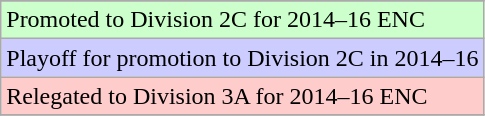<table class="wikitable">
<tr>
</tr>
<tr width=10px bgcolor="#ccffcc">
<td>Promoted to Division 2C for 2014–16 ENC</td>
</tr>
<tr width=10px bgcolor="#ccccff">
<td>Playoff for promotion to Division 2C in 2014–16</td>
</tr>
<tr width=10px bgcolor="#ffcccc">
<td>Relegated to Division 3A for 2014–16 ENC</td>
</tr>
<tr>
</tr>
</table>
